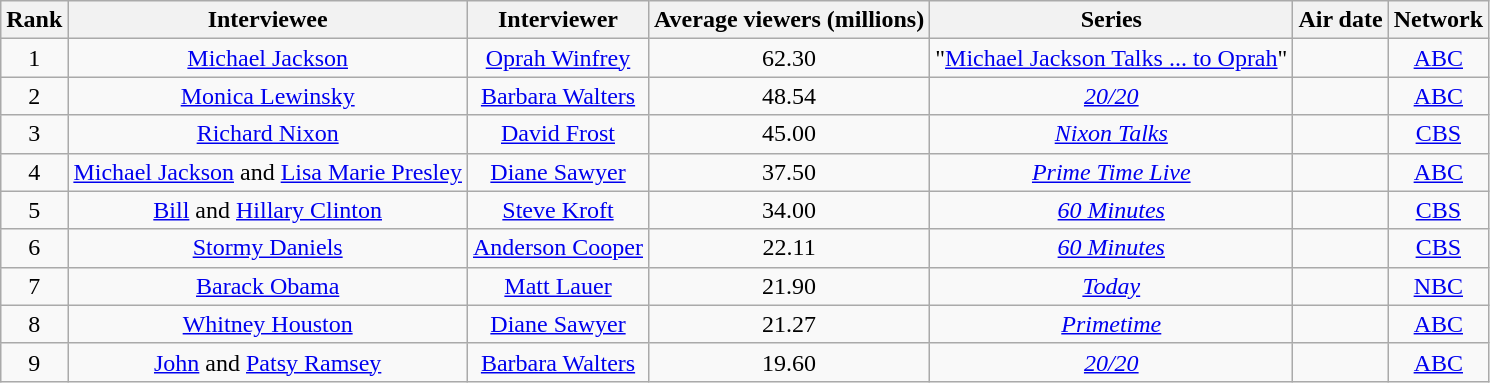<table class="wikitable sortable" style="text-align:center;">
<tr>
<th>Rank</th>
<th>Interviewee</th>
<th>Interviewer</th>
<th>Average viewers (millions)</th>
<th>Series</th>
<th>Air date</th>
<th>Network</th>
</tr>
<tr>
<td>1</td>
<td><a href='#'>Michael Jackson</a></td>
<td><a href='#'>Oprah Winfrey</a></td>
<td>62.30</td>
<td>"<a href='#'>Michael Jackson Talks ... to Oprah</a>"</td>
<td></td>
<td><a href='#'>ABC</a></td>
</tr>
<tr>
<td>2</td>
<td><a href='#'>Monica Lewinsky</a></td>
<td><a href='#'>Barbara Walters</a></td>
<td>48.54</td>
<td><em><a href='#'>20/20</a></em></td>
<td></td>
<td><a href='#'>ABC</a></td>
</tr>
<tr>
<td>3</td>
<td><a href='#'>Richard Nixon</a></td>
<td><a href='#'>David Frost</a></td>
<td>45.00</td>
<td><em><a href='#'>Nixon Talks</a></em></td>
<td></td>
<td><a href='#'>CBS</a></td>
</tr>
<tr>
<td>4</td>
<td><a href='#'>Michael Jackson</a> and <a href='#'>Lisa Marie Presley</a></td>
<td><a href='#'>Diane Sawyer</a></td>
<td>37.50</td>
<td><em><a href='#'>Prime Time Live</a></em></td>
<td></td>
<td><a href='#'>ABC</a></td>
</tr>
<tr>
<td>5</td>
<td><a href='#'>Bill</a> and <a href='#'>Hillary Clinton</a></td>
<td><a href='#'>Steve Kroft</a></td>
<td>34.00</td>
<td><em><a href='#'>60 Minutes</a></em></td>
<td></td>
<td><a href='#'>CBS</a></td>
</tr>
<tr>
<td>6</td>
<td><a href='#'>Stormy Daniels</a></td>
<td><a href='#'>Anderson Cooper</a></td>
<td>22.11</td>
<td><em><a href='#'>60 Minutes</a></em></td>
<td></td>
<td><a href='#'>CBS</a></td>
</tr>
<tr>
<td>7</td>
<td><a href='#'>Barack Obama</a></td>
<td><a href='#'>Matt Lauer</a></td>
<td>21.90</td>
<td><em><a href='#'>Today</a></em></td>
<td></td>
<td><a href='#'>NBC</a></td>
</tr>
<tr>
<td>8</td>
<td><a href='#'>Whitney Houston</a></td>
<td><a href='#'>Diane Sawyer</a></td>
<td>21.27</td>
<td><em><a href='#'>Primetime</a></em></td>
<td></td>
<td><a href='#'>ABC</a></td>
</tr>
<tr>
<td>9</td>
<td><a href='#'>John</a> and <a href='#'>Patsy Ramsey</a></td>
<td><a href='#'>Barbara Walters</a></td>
<td>19.60</td>
<td><em><a href='#'>20/20</a></em></td>
<td></td>
<td><a href='#'>ABC</a></td>
</tr>
</table>
